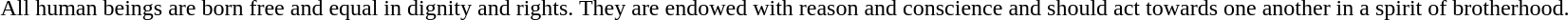<table>
<tr>
<td></td>
<td></td>
<td></td>
<td></td>
<td>All human beings are born free and equal in dignity and rights. They are endowed with reason and conscience and should act towards one another in a spirit of brotherhood.</td>
</tr>
</table>
